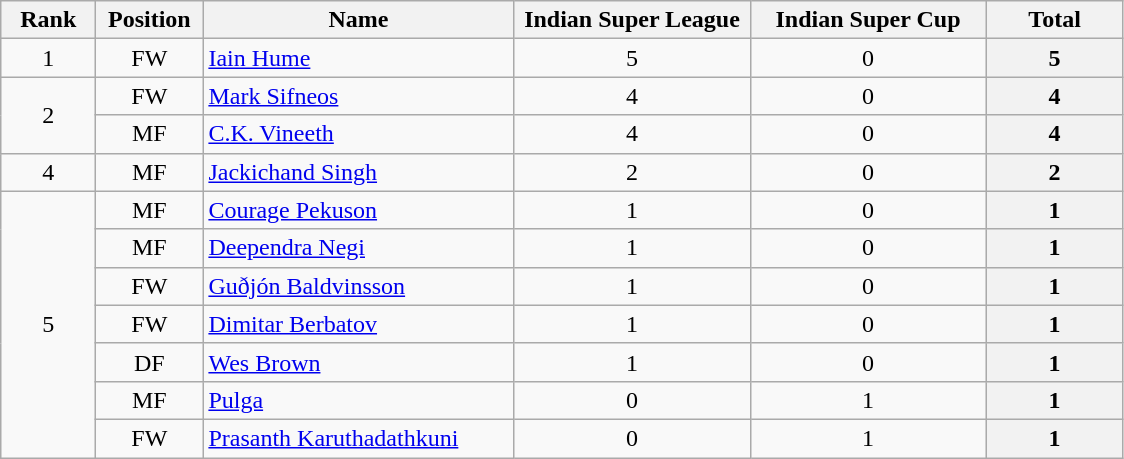<table class="wikitable" style="text-align: center;">
<tr>
<th style="width:56px;">Rank</th>
<th style="width:64px;">Position</th>
<th style="width:200px;">Name</th>
<th style="width:150px;">Indian Super League</th>
<th style="width:150px;">Indian Super Cup</th>
<th style="width:84px;">Total</th>
</tr>
<tr>
<td rowspan=1>1</td>
<td>FW</td>
<td align=left> <a href='#'>Iain Hume</a></td>
<td>5</td>
<td>0</td>
<th>5</th>
</tr>
<tr>
<td rowspan=2>2</td>
<td>FW</td>
<td align=left> <a href='#'>Mark Sifneos</a></td>
<td>4</td>
<td>0</td>
<th>4</th>
</tr>
<tr>
<td>MF</td>
<td align=left> <a href='#'>C.K. Vineeth</a></td>
<td>4</td>
<td>0</td>
<th>4</th>
</tr>
<tr>
<td rowspan=1>4</td>
<td>MF</td>
<td align=left> <a href='#'>Jackichand Singh</a></td>
<td>2</td>
<td>0</td>
<th>2</th>
</tr>
<tr>
<td rowspan=7>5</td>
<td>MF</td>
<td align=left> <a href='#'>Courage Pekuson</a></td>
<td>1</td>
<td>0</td>
<th>1</th>
</tr>
<tr>
<td>MF</td>
<td align=left> <a href='#'>Deependra Negi</a></td>
<td>1</td>
<td>0</td>
<th>1</th>
</tr>
<tr>
<td>FW</td>
<td align=left> <a href='#'>Guðjón Baldvinsson</a></td>
<td>1</td>
<td>0</td>
<th>1</th>
</tr>
<tr>
<td>FW</td>
<td align=left> <a href='#'>Dimitar Berbatov</a></td>
<td>1</td>
<td>0</td>
<th>1</th>
</tr>
<tr>
<td>DF</td>
<td align=left> <a href='#'>Wes Brown</a></td>
<td>1</td>
<td>0</td>
<th>1</th>
</tr>
<tr>
<td>MF</td>
<td align=left> <a href='#'>Pulga</a></td>
<td>0</td>
<td>1</td>
<th>1</th>
</tr>
<tr>
<td>FW</td>
<td align=left> <a href='#'>Prasanth Karuthadathkuni</a></td>
<td>0</td>
<td>1</td>
<th>1</th>
</tr>
</table>
